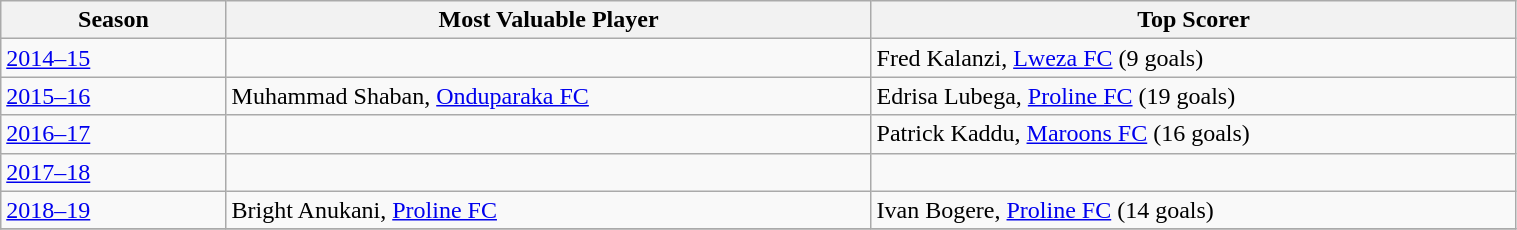<table class="wikitable" style="width:80%; font-size:100%">
<tr>
<th width="100px">Season</th>
<th width="300px">Most Valuable Player</th>
<th width="300px">Top Scorer</th>
</tr>
<tr>
<td><a href='#'>2014–15</a></td>
<td></td>
<td>Fred Kalanzi, <a href='#'>Lweza FC</a> (9 goals)</td>
</tr>
<tr>
<td><a href='#'>2015–16</a></td>
<td>Muhammad Shaban, <a href='#'>Onduparaka FC</a></td>
<td>Edrisa Lubega, <a href='#'>Proline FC</a> (19 goals)</td>
</tr>
<tr>
<td><a href='#'>2016–17</a></td>
<td></td>
<td>Patrick Kaddu, <a href='#'>Maroons FC</a> (16 goals)</td>
</tr>
<tr>
<td><a href='#'>2017–18</a></td>
<td></td>
<td></td>
</tr>
<tr>
<td><a href='#'>2018–19</a></td>
<td>Bright Anukani, <a href='#'>Proline FC</a></td>
<td>Ivan Bogere, <a href='#'>Proline FC</a> (14 goals)</td>
</tr>
<tr>
</tr>
</table>
